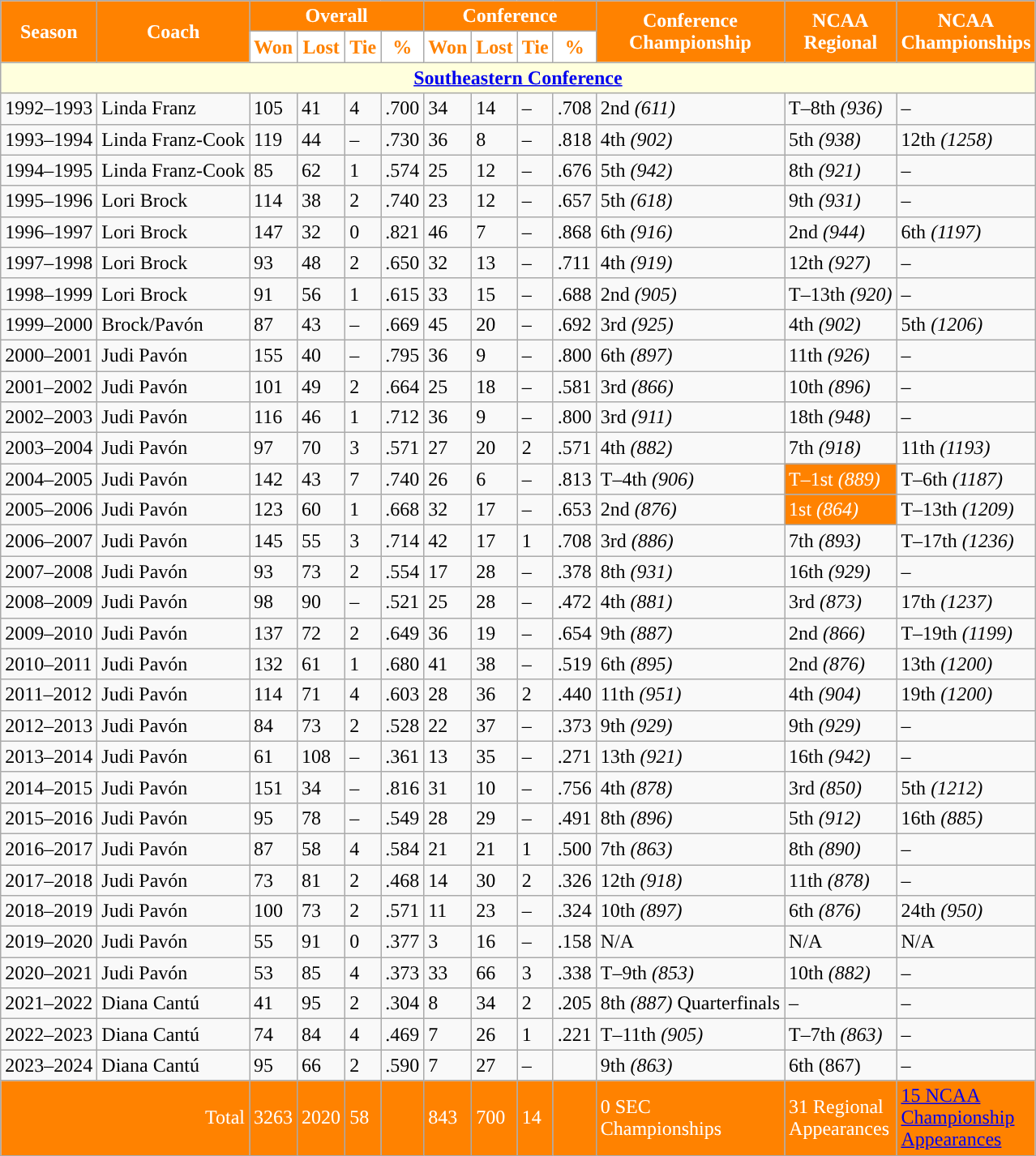<table class="wikitable">
<tr>
<th rowspan="2" style="background: #FF8200; color:white;">Season</th>
<th rowspan="2" style="background: #FF8200; color:white;">Coach</th>
<th colspan="4" style="background: #FF8200; color:white;">Overall</th>
<th colspan="4" style="background: #FF8200; color:white;">Conference</th>
<th rowspan="2" style="background: #FF8200; color:white;">Conference<br>Championship</th>
<th rowspan="2" style="background: #FF8200; color:white;">NCAA<br>Regional</th>
<th rowspan="2" style="background: #FF8200; color:white;">NCAA<br>Championships</th>
</tr>
<tr>
<td width="40px" style="width:20px; background: white; color:#FF8200; text-align:center"><strong>Won</strong></td>
<td width="40px" style="width:20px; background: white; color:#FF8200; text-align:center"><strong>Lost</strong></td>
<td width="40px" style="width:20px; background: white; color:#FF8200; text-align:center"><strong>Tie</strong></td>
<td width="40px" style="width:20px; background: white; color:#FF8200; text-align:center"><strong>%</strong></td>
<td width="40px" style="width:20px; background: white; color:#FF8200; text-align:center"><strong>Won</strong></td>
<td width="40px" style="width:20px; background: white; color:#FF8200; text-align:center"><strong>Lost</strong></td>
<td width="40px" style="width:20px; background: white; color:#FF8200; text-align:center"><strong>Tie</strong></td>
<td width="40px" style="width:20px; background: white; color:#FF8200; text-align:center"><strong>%</strong></td>
</tr>
<tr style="background: #ffffdd;">
<td colspan="13" style="text-align:center;"><strong><a href='#'>Southeastern Conference</a></strong></td>
</tr>
<tr>
<td>1992–1993</td>
<td>Linda Franz</td>
<td>105</td>
<td>41</td>
<td>4</td>
<td>.700</td>
<td>34</td>
<td>14</td>
<td>–</td>
<td>.708</td>
<td>2nd <em>(611)</em></td>
<td>T–8th <em>(936)</em></td>
<td>–</td>
</tr>
<tr>
<td>1993–1994</td>
<td>Linda Franz-Cook</td>
<td>119</td>
<td>44</td>
<td>–</td>
<td>.730</td>
<td>36</td>
<td>8</td>
<td>–</td>
<td>.818</td>
<td>4th <em>(902)</em></td>
<td>5th <em>(938)</em></td>
<td>12th <em>(1258)</em></td>
</tr>
<tr>
<td>1994–1995</td>
<td>Linda Franz-Cook</td>
<td>85</td>
<td>62</td>
<td>1</td>
<td>.574</td>
<td>25</td>
<td>12</td>
<td>–</td>
<td>.676</td>
<td>5th <em>(942)</em></td>
<td>8th <em>(921)</em></td>
<td>–</td>
</tr>
<tr>
<td>1995–1996</td>
<td>Lori Brock</td>
<td>114</td>
<td>38</td>
<td>2</td>
<td>.740</td>
<td>23</td>
<td>12</td>
<td>–</td>
<td>.657</td>
<td>5th <em>(618)</em></td>
<td>9th <em>(931)</em></td>
<td>–</td>
</tr>
<tr>
<td>1996–1997</td>
<td>Lori Brock</td>
<td>147</td>
<td>32</td>
<td>0</td>
<td>.821</td>
<td>46</td>
<td>7</td>
<td>–</td>
<td>.868</td>
<td>6th <em>(916)</em></td>
<td>2nd <em>(944)</em></td>
<td>6th <em>(1197)</em></td>
</tr>
<tr>
<td>1997–1998</td>
<td>Lori Brock</td>
<td>93</td>
<td>48</td>
<td>2</td>
<td>.650</td>
<td>32</td>
<td>13</td>
<td>–</td>
<td>.711</td>
<td>4th <em>(919)</em></td>
<td>12th <em>(927)</em></td>
<td>–</td>
</tr>
<tr>
<td>1998–1999</td>
<td>Lori Brock</td>
<td>91</td>
<td>56</td>
<td>1</td>
<td>.615</td>
<td>33</td>
<td>15</td>
<td>–</td>
<td>.688</td>
<td>2nd <em>(905)</em></td>
<td>T–13th <em>(920)</em></td>
<td>–</td>
</tr>
<tr>
<td>1999–2000</td>
<td>Brock/Pavón</td>
<td>87</td>
<td>43</td>
<td>–</td>
<td>.669</td>
<td>45</td>
<td>20</td>
<td>–</td>
<td>.692</td>
<td>3rd <em>(925)</em></td>
<td>4th <em>(902)</em></td>
<td>5th <em>(1206)</em></td>
</tr>
<tr>
<td>2000–2001</td>
<td>Judi Pavón</td>
<td>155</td>
<td>40</td>
<td>–</td>
<td>.795</td>
<td>36</td>
<td>9</td>
<td>–</td>
<td>.800</td>
<td>6th <em>(897)</em></td>
<td>11th <em>(926)</em></td>
<td>–</td>
</tr>
<tr>
<td>2001–2002</td>
<td>Judi Pavón</td>
<td>101</td>
<td>49</td>
<td>2</td>
<td>.664</td>
<td>25</td>
<td>18</td>
<td>–</td>
<td>.581</td>
<td>3rd <em>(866)</em></td>
<td>10th <em>(896)</em></td>
<td>–</td>
</tr>
<tr>
<td>2002–2003</td>
<td>Judi Pavón</td>
<td>116</td>
<td>46</td>
<td>1</td>
<td>.712</td>
<td>36</td>
<td>9</td>
<td>–</td>
<td>.800</td>
<td>3rd <em>(911)</em></td>
<td>18th <em>(948)</em></td>
<td>–</td>
</tr>
<tr>
<td>2003–2004</td>
<td>Judi Pavón</td>
<td>97</td>
<td>70</td>
<td>3</td>
<td>.571</td>
<td>27</td>
<td>20</td>
<td>2</td>
<td>.571</td>
<td>4th <em>(882)</em></td>
<td>7th <em>(918)</em></td>
<td>11th <em>(1193)</em></td>
</tr>
<tr>
<td>2004–2005</td>
<td>Judi Pavón</td>
<td>142</td>
<td>43</td>
<td>7</td>
<td>.740</td>
<td>26</td>
<td>6</td>
<td>–</td>
<td>.813</td>
<td>T–4th <em>(906)</em></td>
<td style="background: #FF8200; color:white">T–1st <em>(889)</em></td>
<td>T–6th <em>(1187)</em></td>
</tr>
<tr>
<td>2005–2006</td>
<td>Judi Pavón</td>
<td>123</td>
<td>60</td>
<td>1</td>
<td>.668</td>
<td>32</td>
<td>17</td>
<td>–</td>
<td>.653</td>
<td>2nd <em>(876)</em></td>
<td style="background: #FF8200; color:white">1st <em>(864)</em></td>
<td>T–13th <em>(1209)</em></td>
</tr>
<tr>
<td>2006–2007</td>
<td>Judi Pavón</td>
<td>145</td>
<td>55</td>
<td>3</td>
<td>.714</td>
<td>42</td>
<td>17</td>
<td>1</td>
<td>.708</td>
<td>3rd <em>(886)</em></td>
<td>7th <em>(893)</em></td>
<td>T–17th <em>(1236)</em></td>
</tr>
<tr>
<td>2007–2008</td>
<td>Judi Pavón</td>
<td>93</td>
<td>73</td>
<td>2</td>
<td>.554</td>
<td>17</td>
<td>28</td>
<td>–</td>
<td>.378</td>
<td>8th <em>(931)</em></td>
<td>16th <em>(929)</em></td>
<td>–</td>
</tr>
<tr>
<td>2008–2009</td>
<td>Judi Pavón</td>
<td>98</td>
<td>90</td>
<td>–</td>
<td>.521</td>
<td>25</td>
<td>28</td>
<td>–</td>
<td>.472</td>
<td>4th <em>(881)</em></td>
<td>3rd <em>(873)</em></td>
<td>17th <em>(1237)</em></td>
</tr>
<tr>
<td>2009–2010</td>
<td>Judi Pavón</td>
<td>137</td>
<td>72</td>
<td>2</td>
<td>.649</td>
<td>36</td>
<td>19</td>
<td>–</td>
<td>.654</td>
<td>9th <em>(887)</em></td>
<td>2nd <em>(866)</em></td>
<td>T–19th <em>(1199)</em></td>
</tr>
<tr>
<td>2010–2011</td>
<td>Judi Pavón</td>
<td>132</td>
<td>61</td>
<td>1</td>
<td>.680</td>
<td>41</td>
<td>38</td>
<td>–</td>
<td>.519</td>
<td>6th <em>(895)</em></td>
<td>2nd <em>(876)</em></td>
<td>13th <em>(1200)</em></td>
</tr>
<tr>
<td>2011–2012</td>
<td>Judi Pavón</td>
<td>114</td>
<td>71</td>
<td>4</td>
<td>.603</td>
<td>28</td>
<td>36</td>
<td>2</td>
<td>.440</td>
<td>11th <em>(951)</em></td>
<td>4th <em>(904)</em></td>
<td>19th <em>(1200)</em></td>
</tr>
<tr>
<td>2012–2013</td>
<td>Judi Pavón</td>
<td>84</td>
<td>73</td>
<td>2</td>
<td>.528</td>
<td>22</td>
<td>37</td>
<td>–</td>
<td>.373</td>
<td>9th <em>(929)</em></td>
<td>9th <em>(929)</em></td>
<td>–</td>
</tr>
<tr>
<td>2013–2014</td>
<td>Judi Pavón</td>
<td>61</td>
<td>108</td>
<td>–</td>
<td>.361</td>
<td>13</td>
<td>35</td>
<td>–</td>
<td>.271</td>
<td>13th <em>(921)</em></td>
<td>16th <em>(942)</em></td>
<td>–</td>
</tr>
<tr>
<td>2014–2015</td>
<td>Judi Pavón</td>
<td>151</td>
<td>34</td>
<td>–</td>
<td>.816</td>
<td>31</td>
<td>10</td>
<td>–</td>
<td>.756</td>
<td>4th <em>(878)</em></td>
<td>3rd <em>(850)</em></td>
<td>5th <em>(1212)</em></td>
</tr>
<tr>
<td>2015–2016</td>
<td>Judi Pavón</td>
<td>95</td>
<td>78</td>
<td>–</td>
<td>.549</td>
<td>28</td>
<td>29</td>
<td>–</td>
<td>.491</td>
<td>8th <em>(896)</em></td>
<td>5th <em>(912)</em></td>
<td>16th <em>(885)</em></td>
</tr>
<tr>
<td>2016–2017</td>
<td>Judi Pavón</td>
<td>87</td>
<td>58</td>
<td>4</td>
<td>.584</td>
<td>21</td>
<td>21</td>
<td>1</td>
<td>.500</td>
<td>7th <em>(863)</em></td>
<td>8th <em>(890)</em></td>
<td>–</td>
</tr>
<tr>
<td>2017–2018</td>
<td>Judi Pavón</td>
<td>73</td>
<td>81</td>
<td>2</td>
<td>.468</td>
<td>14</td>
<td>30</td>
<td>2</td>
<td>.326</td>
<td>12th <em>(918)</em></td>
<td>11th <em>(878)</em></td>
<td>–</td>
</tr>
<tr>
<td>2018–2019</td>
<td>Judi Pavón</td>
<td>100</td>
<td>73</td>
<td>2</td>
<td>.571</td>
<td>11</td>
<td>23</td>
<td>–</td>
<td>.324</td>
<td>10th <em>(897)</em></td>
<td>6th <em>(876)</em></td>
<td>24th <em>(950)</em></td>
</tr>
<tr>
<td>2019–2020</td>
<td>Judi Pavón</td>
<td>55</td>
<td>91</td>
<td>0</td>
<td>.377</td>
<td>3</td>
<td>16</td>
<td>–</td>
<td>.158</td>
<td>N/A</td>
<td>N/A</td>
<td>N/A</td>
</tr>
<tr>
<td>2020–2021</td>
<td>Judi Pavón</td>
<td>53</td>
<td>85</td>
<td>4</td>
<td>.373</td>
<td>33</td>
<td>66</td>
<td>3</td>
<td>.338</td>
<td>T–9th <em>(853)</em></td>
<td>10th <em>(882)</em></td>
<td>–</td>
</tr>
<tr>
<td>2021–2022</td>
<td>Diana Cantú</td>
<td>41</td>
<td>95</td>
<td>2</td>
<td>.304</td>
<td>8</td>
<td>34</td>
<td>2</td>
<td>.205</td>
<td>8th <em>(887)</em> Quarterfinals</td>
<td>–</td>
<td>–</td>
</tr>
<tr>
<td>2022–2023</td>
<td>Diana Cantú</td>
<td>74</td>
<td>84</td>
<td>4</td>
<td>.469</td>
<td>7</td>
<td>26</td>
<td>1</td>
<td>.221</td>
<td>T–11th <em>(905)</em></td>
<td>T–7th <em>(863)</em></td>
<td>–</td>
</tr>
<tr>
<td>2023–2024</td>
<td>Diana Cantú</td>
<td>95</td>
<td>66</td>
<td>2</td>
<td>.590</td>
<td>7</td>
<td>27</td>
<td>–</td>
<td></td>
<td>9th <em>(863)</td>
<td>6th </em>(867)<em></td>
<td>–</td>
</tr>
<tr style="background: #FF8200; color:white">
<td colspan="2" align="right">Total</td>
<td>3263</td>
<td>2020</td>
<td>58</td>
<td></td>
<td>843</td>
<td>700</td>
<td>14</td>
<td></td>
<td>0 SEC<br>Championships</td>
<td>31 Regional<br>Appearances</td>
<td><a href='#'>15 NCAA<br>Championship<br>Appearances</a></td>
</tr>
</table>
